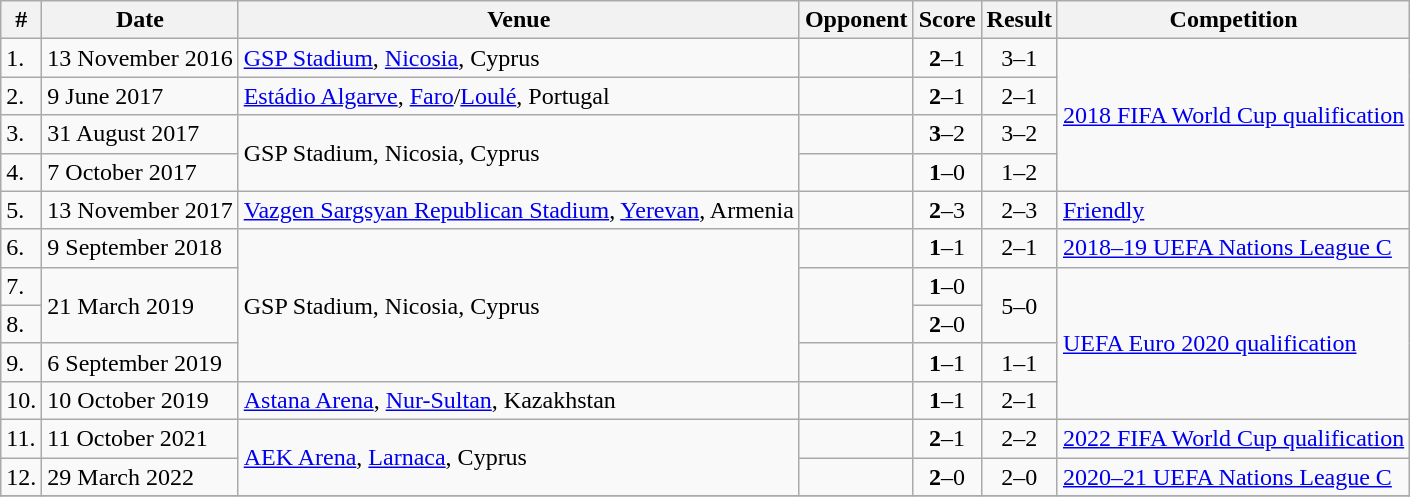<table class="wikitable">
<tr>
<th>#</th>
<th>Date</th>
<th>Venue</th>
<th>Opponent</th>
<th>Score</th>
<th>Result</th>
<th>Competition</th>
</tr>
<tr>
<td>1.</td>
<td>13 November 2016</td>
<td><a href='#'>GSP Stadium</a>, <a href='#'>Nicosia</a>, Cyprus</td>
<td></td>
<td align=center><strong>2</strong>–1</td>
<td align=center>3–1</td>
<td rowspan="4"><a href='#'>2018 FIFA World Cup qualification</a></td>
</tr>
<tr>
<td>2.</td>
<td>9 June 2017</td>
<td><a href='#'>Estádio Algarve</a>, <a href='#'>Faro</a>/<a href='#'>Loulé</a>, Portugal</td>
<td></td>
<td align=center><strong>2</strong>–1</td>
<td align=center>2–1</td>
</tr>
<tr>
<td>3.</td>
<td>31 August 2017</td>
<td rowspan="2">GSP Stadium, Nicosia, Cyprus</td>
<td></td>
<td align=center><strong>3</strong>–2</td>
<td align=center>3–2</td>
</tr>
<tr>
<td>4.</td>
<td>7 October 2017</td>
<td></td>
<td align=center><strong>1</strong>–0</td>
<td align=center>1–2</td>
</tr>
<tr>
<td>5.</td>
<td>13 November 2017</td>
<td><a href='#'>Vazgen Sargsyan Republican Stadium</a>, <a href='#'>Yerevan</a>, Armenia</td>
<td></td>
<td align=center><strong>2</strong>–3</td>
<td align=center>2–3</td>
<td><a href='#'>Friendly</a></td>
</tr>
<tr>
<td>6.</td>
<td>9 September 2018</td>
<td rowspan="4">GSP Stadium, Nicosia, Cyprus</td>
<td></td>
<td align=center><strong>1</strong>–1</td>
<td align=center>2–1</td>
<td><a href='#'>2018–19 UEFA Nations League C</a></td>
</tr>
<tr>
<td>7.</td>
<td rowspan="2">21 March 2019</td>
<td rowspan="2"></td>
<td align=center><strong>1</strong>–0</td>
<td rowspan="2"  align=center>5–0</td>
<td rowspan="4"><a href='#'>UEFA Euro 2020 qualification</a></td>
</tr>
<tr>
<td>8.</td>
<td align=center><strong>2</strong>–0</td>
</tr>
<tr>
<td>9.</td>
<td>6 September 2019</td>
<td></td>
<td align=center><strong>1</strong>–1</td>
<td align=center>1–1</td>
</tr>
<tr>
<td>10.</td>
<td>10 October 2019</td>
<td><a href='#'>Astana Arena</a>, <a href='#'>Nur-Sultan</a>, Kazakhstan</td>
<td></td>
<td align=center><strong>1</strong>–1</td>
<td align=center>2–1</td>
</tr>
<tr>
<td>11.</td>
<td>11 October 2021</td>
<td rowspan=2><a href='#'>AEK Arena</a>, <a href='#'>Larnaca</a>, Cyprus</td>
<td></td>
<td align=center><strong>2</strong>–1</td>
<td align=center>2–2</td>
<td><a href='#'>2022 FIFA World Cup qualification</a></td>
</tr>
<tr>
<td>12.</td>
<td>29 March 2022</td>
<td></td>
<td align=center><strong>2</strong>–0</td>
<td align=center>2–0</td>
<td><a href='#'>2020–21 UEFA Nations League C</a></td>
</tr>
<tr>
</tr>
</table>
